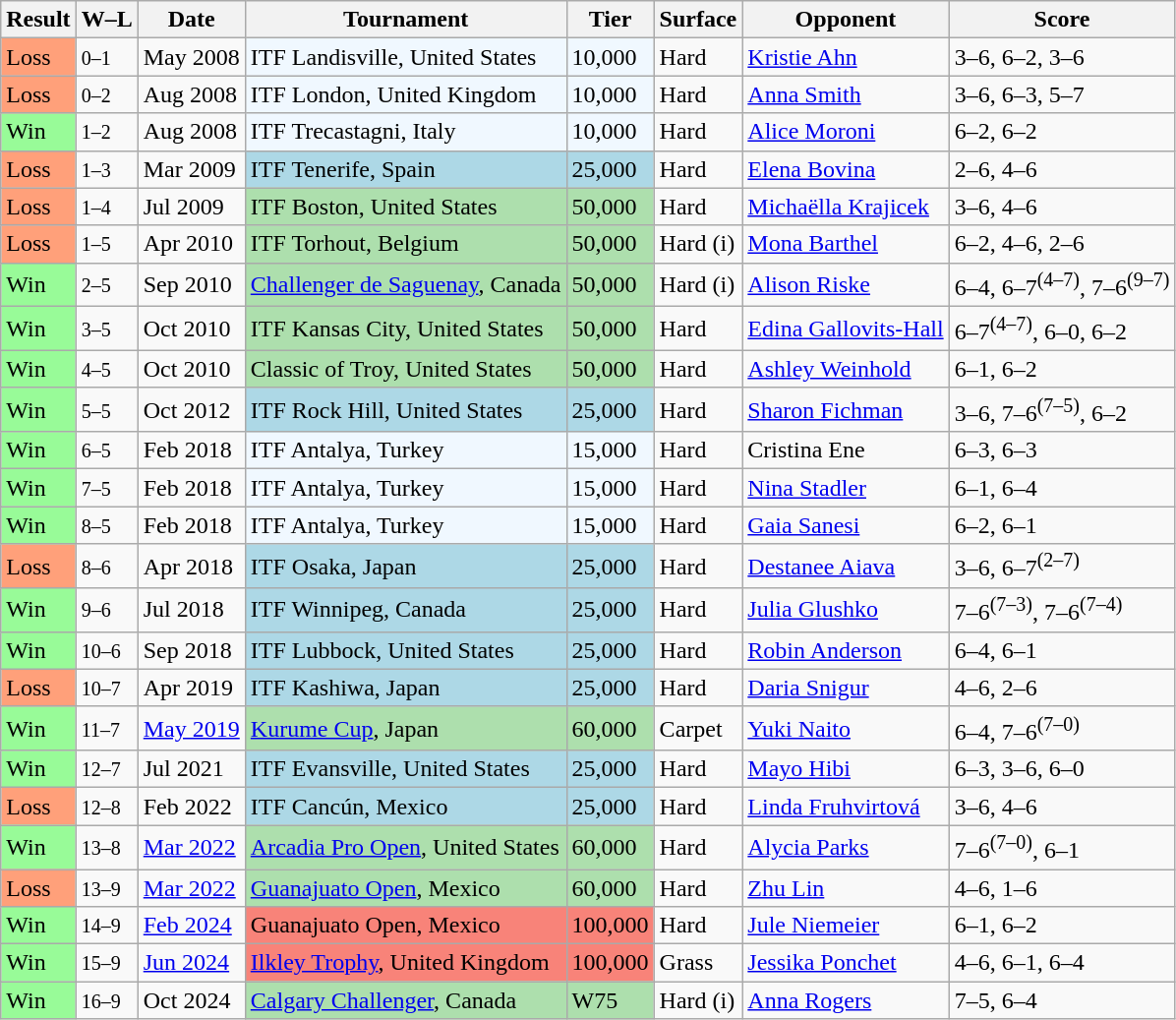<table class="sortable wikitable">
<tr>
<th>Result</th>
<th class="unsortable">W–L</th>
<th>Date</th>
<th>Tournament</th>
<th>Tier</th>
<th>Surface</th>
<th>Opponent</th>
<th class="unsortable">Score</th>
</tr>
<tr>
<td style="background:#ffa07a;">Loss</td>
<td><small>0–1</small></td>
<td>May 2008</td>
<td style="background:#f0f8ff;">ITF Landisville, United States</td>
<td style="background:#f0f8ff;">10,000</td>
<td>Hard</td>
<td> <a href='#'>Kristie Ahn</a></td>
<td>3–6, 6–2, 3–6</td>
</tr>
<tr>
<td style="background:#ffa07a;">Loss</td>
<td><small>0–2</small></td>
<td>Aug 2008</td>
<td style="background:#f0f8ff;">ITF London, United Kingdom</td>
<td style="background:#f0f8ff;">10,000</td>
<td>Hard</td>
<td> <a href='#'>Anna Smith</a></td>
<td>3–6, 6–3, 5–7</td>
</tr>
<tr>
<td style="background:#98fb98;">Win</td>
<td><small>1–2</small></td>
<td>Aug 2008</td>
<td style="background:#f0f8ff;">ITF Trecastagni, Italy</td>
<td style="background:#f0f8ff;">10,000</td>
<td>Hard</td>
<td> <a href='#'>Alice Moroni</a></td>
<td>6–2, 6–2</td>
</tr>
<tr>
<td style="background:#ffa07a;">Loss</td>
<td><small>1–3</small></td>
<td>Mar 2009</td>
<td style="background:lightblue;">ITF Tenerife, Spain</td>
<td style="background:lightblue;">25,000</td>
<td>Hard</td>
<td> <a href='#'>Elena Bovina</a></td>
<td>2–6, 4–6</td>
</tr>
<tr>
<td style="background:#ffa07a;">Loss</td>
<td><small>1–4</small></td>
<td>Jul 2009</td>
<td style="background:#addfad;">ITF Boston, United States</td>
<td style="background:#addfad;">50,000</td>
<td>Hard</td>
<td> <a href='#'>Michaëlla Krajicek</a></td>
<td>3–6, 4–6</td>
</tr>
<tr>
<td style="background:#ffa07a;">Loss</td>
<td><small>1–5</small></td>
<td>Apr 2010</td>
<td style="background:#addfad;">ITF Torhout, Belgium</td>
<td style="background:#addfad;">50,000</td>
<td>Hard (i)</td>
<td> <a href='#'>Mona Barthel</a></td>
<td>6–2, 4–6, 2–6</td>
</tr>
<tr>
<td style="background:#98fb98;">Win</td>
<td><small>2–5</small></td>
<td>Sep 2010</td>
<td style="background:#addfad;"><a href='#'>Challenger de Saguenay</a>, Canada</td>
<td style="background:#addfad;">50,000</td>
<td>Hard (i)</td>
<td> <a href='#'>Alison Riske</a></td>
<td>6–4, 6–7<sup>(4–7)</sup>, 7–6<sup>(9–7)</sup></td>
</tr>
<tr>
<td style="background:#98fb98;">Win</td>
<td><small>3–5</small></td>
<td>Oct 2010</td>
<td style="background:#addfad;">ITF Kansas City, United States</td>
<td style="background:#addfad;">50,000</td>
<td>Hard</td>
<td> <a href='#'>Edina Gallovits-Hall</a></td>
<td>6–7<sup>(4–7)</sup>, 6–0, 6–2</td>
</tr>
<tr>
<td style="background:#98fb98;">Win</td>
<td><small>4–5</small></td>
<td>Oct 2010</td>
<td style="background:#addfad;">Classic of Troy, United States</td>
<td style="background:#addfad;">50,000</td>
<td>Hard</td>
<td> <a href='#'>Ashley Weinhold</a></td>
<td>6–1, 6–2</td>
</tr>
<tr>
<td style="background:#98fb98;">Win</td>
<td><small>5–5</small></td>
<td>Oct 2012</td>
<td style="background:lightblue;">ITF Rock Hill, United States</td>
<td style="background:lightblue;">25,000</td>
<td>Hard</td>
<td> <a href='#'>Sharon Fichman</a></td>
<td>3–6, 7–6<sup>(7–5)</sup>, 6–2</td>
</tr>
<tr>
<td style="background:#98fb98;">Win</td>
<td><small>6–5</small></td>
<td>Feb 2018</td>
<td style="background:#f0f8ff;">ITF Antalya, Turkey</td>
<td style="background:#f0f8ff;">15,000</td>
<td>Hard</td>
<td> Cristina Ene</td>
<td>6–3, 6–3</td>
</tr>
<tr>
<td style="background:#98fb98;">Win</td>
<td><small>7–5</small></td>
<td>Feb 2018</td>
<td style="background:#f0f8ff;">ITF Antalya, Turkey</td>
<td style="background:#f0f8ff;">15,000</td>
<td>Hard</td>
<td> <a href='#'>Nina Stadler</a></td>
<td>6–1, 6–4</td>
</tr>
<tr>
<td style="background:#98fb98;">Win</td>
<td><small>8–5</small></td>
<td>Feb 2018</td>
<td style="background:#f0f8ff;">ITF Antalya, Turkey</td>
<td style="background:#f0f8ff;">15,000</td>
<td>Hard</td>
<td> <a href='#'>Gaia Sanesi</a></td>
<td>6–2, 6–1</td>
</tr>
<tr>
<td style="background:#ffa07a;">Loss</td>
<td><small>8–6</small></td>
<td>Apr 2018</td>
<td style="background:lightblue;">ITF Osaka, Japan</td>
<td style="background:lightblue;">25,000</td>
<td>Hard</td>
<td> <a href='#'>Destanee Aiava</a></td>
<td>3–6, 6–7<sup>(2–7)</sup></td>
</tr>
<tr>
<td style="background:#98fb98;">Win</td>
<td><small>9–6</small></td>
<td>Jul 2018</td>
<td style="background:lightblue;">ITF Winnipeg, Canada</td>
<td style="background:lightblue;">25,000</td>
<td>Hard</td>
<td> <a href='#'>Julia Glushko</a></td>
<td>7–6<sup>(7–3)</sup>, 7–6<sup>(7–4)</sup></td>
</tr>
<tr>
<td style="background:#98fb98;">Win</td>
<td><small>10–6</small></td>
<td>Sep 2018</td>
<td style="background:lightblue;">ITF Lubbock, United States</td>
<td style="background:lightblue;">25,000</td>
<td>Hard</td>
<td> <a href='#'>Robin Anderson</a></td>
<td>6–4, 6–1</td>
</tr>
<tr>
<td style="background:#ffa07a;">Loss</td>
<td><small>10–7</small></td>
<td>Apr 2019</td>
<td style="background:lightblue;">ITF Kashiwa, Japan</td>
<td style="background:lightblue;">25,000</td>
<td>Hard</td>
<td> <a href='#'>Daria Snigur</a></td>
<td>4–6, 2–6</td>
</tr>
<tr>
<td style="background:#98fb98;">Win</td>
<td><small>11–7</small></td>
<td><a href='#'>May 2019</a></td>
<td style="background:#addfad;"><a href='#'>Kurume Cup</a>, Japan</td>
<td style="background:#addfad;">60,000</td>
<td>Carpet</td>
<td> <a href='#'>Yuki Naito</a></td>
<td>6–4, 7–6<sup>(7–0)</sup></td>
</tr>
<tr>
<td style="background:#98fb98;">Win</td>
<td><small>12–7</small></td>
<td>Jul 2021</td>
<td style="background:lightblue;">ITF Evansville, United States</td>
<td style="background:lightblue;">25,000</td>
<td>Hard</td>
<td> <a href='#'>Mayo Hibi</a></td>
<td>6–3, 3–6, 6–0</td>
</tr>
<tr>
<td style="background:#ffa07a;">Loss</td>
<td><small>12–8</small></td>
<td>Feb 2022</td>
<td style="background:lightblue;">ITF Cancún, Mexico</td>
<td style="background:lightblue;">25,000</td>
<td>Hard</td>
<td> <a href='#'>Linda Fruhvirtová</a></td>
<td>3–6, 4–6</td>
</tr>
<tr>
<td style="background:#98fb98;">Win</td>
<td><small>13–8</small></td>
<td><a href='#'>Mar 2022</a></td>
<td bgcolor=addfad><a href='#'>Arcadia Pro Open</a>, United States</td>
<td bgcolor=addfad>60,000</td>
<td>Hard</td>
<td> <a href='#'>Alycia Parks</a></td>
<td>7–6<sup>(7–0)</sup>, 6–1</td>
</tr>
<tr>
<td style="background:#ffa07a;">Loss</td>
<td><small>13–9</small></td>
<td><a href='#'>Mar 2022</a></td>
<td bgcolor=addfad><a href='#'>Guanajuato Open</a>, Mexico</td>
<td bgcolor=addfad>60,000</td>
<td>Hard</td>
<td> <a href='#'>Zhu Lin</a></td>
<td>4–6, 1–6</td>
</tr>
<tr>
<td style="background:#98fb98;">Win</td>
<td><small>14–9</small></td>
<td><a href='#'>Feb 2024</a></td>
<td bgcolor=f88379>Guanajuato Open, Mexico</td>
<td bgcolor=f88379>100,000</td>
<td>Hard</td>
<td> <a href='#'>Jule Niemeier</a></td>
<td>6–1, 6–2</td>
</tr>
<tr>
<td style="background:#98fb98;">Win</td>
<td><small>15–9</small></td>
<td><a href='#'>Jun 2024</a></td>
<td bgcolor=f88379><a href='#'>Ilkley Trophy</a>, United Kingdom</td>
<td bgcolor=f88379>100,000</td>
<td>Grass</td>
<td> <a href='#'>Jessika Ponchet</a></td>
<td>4–6, 6–1, 6–4</td>
</tr>
<tr>
<td style="background:#98fb98;">Win</td>
<td><small>16–9</small></td>
<td>Oct 2024</td>
<td bgcolor=addfad><a href='#'>Calgary Challenger</a>, Canada</td>
<td bgcolor=addfad>W75</td>
<td>Hard (i)</td>
<td> <a href='#'>Anna Rogers</a></td>
<td>7–5, 6–4</td>
</tr>
</table>
